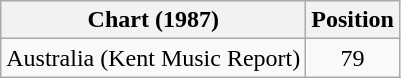<table class="wikitable">
<tr>
<th>Chart (1987)</th>
<th>Position</th>
</tr>
<tr>
<td align="left">Australia (Kent Music Report)</td>
<td align="center">79</td>
</tr>
</table>
